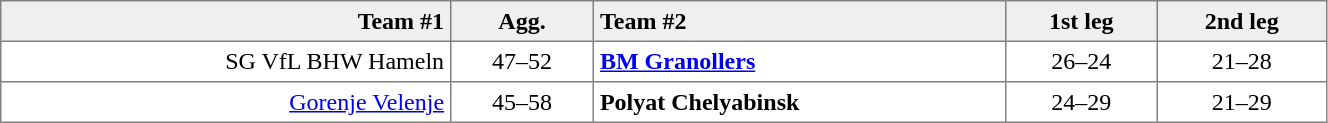<table border="1" cellspacing="0" cellpadding="4"  style="border-collapse:collapse; width:70%;">
<tr style="background:#efefef;">
<th align=right>Team #1</th>
<th>Agg.</th>
<th style="text-align:left;">Team #2</th>
<th>1st leg</th>
<th>2nd leg</th>
</tr>
<tr>
<td align=right>SG VfL BHW Hameln </td>
<td align=center>47–52</td>
<td> <strong><a href='#'>BM Granollers</a></strong></td>
<td align=center>26–24</td>
<td align=center>21–28</td>
</tr>
<tr>
<td align=right><a href='#'>Gorenje Velenje</a> </td>
<td align=center>45–58</td>
<td> <strong>Polyat Chelyabinsk</strong></td>
<td align=center>24–29</td>
<td align=center>21–29</td>
</tr>
</table>
